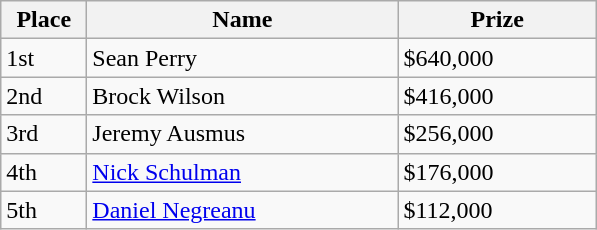<table class="wikitable">
<tr>
<th width="50">Place</th>
<th width="200">Name</th>
<th width="125">Prize</th>
</tr>
<tr>
<td>1st</td>
<td> Sean Perry</td>
<td>$640,000</td>
</tr>
<tr>
<td>2nd</td>
<td> Brock Wilson</td>
<td>$416,000</td>
</tr>
<tr>
<td>3rd</td>
<td> Jeremy Ausmus</td>
<td>$256,000</td>
</tr>
<tr>
<td>4th</td>
<td> <a href='#'>Nick Schulman</a></td>
<td>$176,000</td>
</tr>
<tr>
<td>5th</td>
<td> <a href='#'>Daniel Negreanu</a></td>
<td>$112,000</td>
</tr>
</table>
